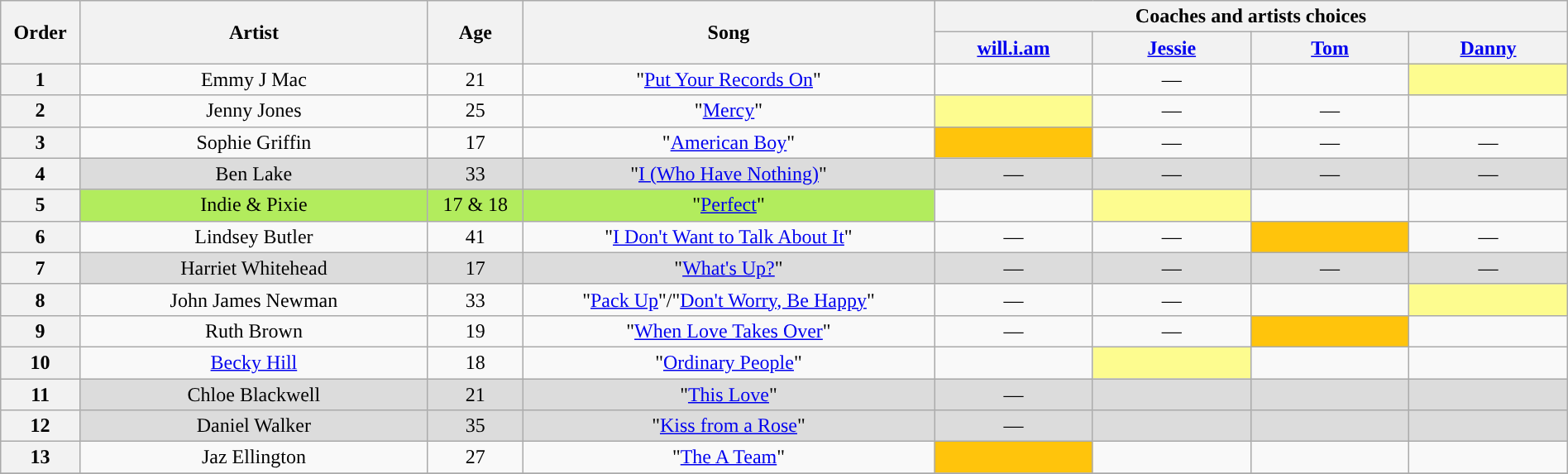<table class="wikitable" style="text-align:center; width:100%;">
<tr>
<th scope="col" rowspan="2" width="05%">Order</th>
<th scope="col" rowspan="2" width="22%">Artist</th>
<th scope="col" rowspan="2" width="06%">Age</th>
<th scope="col" rowspan="2" width="26%">Song</th>
<th colspan="4" width="40%">Coaches and artists choices</th>
</tr>
<tr>
<th width="10%"><a href='#'>will.i.am</a></th>
<th width="10%"><a href='#'>Jessie</a></th>
<th width="10%"><a href='#'>Tom</a></th>
<th width="10%"><a href='#'>Danny</a></th>
</tr>
<tr>
<th scope="col">1</th>
<td>Emmy J Mac</td>
<td>21</td>
<td>"<a href='#'>Put Your Records On</a>"</td>
<td><strong></strong></td>
<td>—</td>
<td><strong></strong></td>
<td style="background:#fdfc8f;text-align:center;"><strong></strong></td>
</tr>
<tr>
<th scope="col">2</th>
<td>Jenny Jones</td>
<td>25</td>
<td>"<a href='#'>Mercy</a>"</td>
<td style="background:#fdfc8f;text-align:center;"><strong></strong></td>
<td>—</td>
<td>—</td>
<td><strong></strong></td>
</tr>
<tr>
<th scope="col">3</th>
<td>Sophie Griffin</td>
<td>17</td>
<td>"<a href='#'>American Boy</a>"</td>
<td style="background:#FFC40C;text-align:center;"><strong></strong></td>
<td>—</td>
<td>—</td>
<td>—</td>
</tr>
<tr style="background:#DCDCDC">
<th scope="col">4</th>
<td>Ben Lake</td>
<td>33</td>
<td>"<a href='#'>I (Who Have Nothing)</a>"</td>
<td>—</td>
<td>—</td>
<td>—</td>
<td>—</td>
</tr>
<tr>
<th scope="col">5</th>
<td style="background-color:#B2EC5D;">Indie & Pixie</td>
<td style="background-color:#B2EC5D;">17 & 18</td>
<td style="background-color:#B2EC5D;">"<a href='#'>Perfect</a>"</td>
<td><strong></strong></td>
<td style="background:#fdfc8f;text-align:center;"><strong></strong></td>
<td><strong></strong></td>
<td><strong></strong></td>
</tr>
<tr>
<th scope="col">6</th>
<td>Lindsey Butler</td>
<td>41</td>
<td>"<a href='#'>I Don't Want to Talk About It</a>"</td>
<td>—</td>
<td>—</td>
<td style="background:#FFC40C;text-align:center;"><strong></strong></td>
<td>—</td>
</tr>
<tr style="background:#DCDCDC">
<th scope="col">7</th>
<td>Harriet Whitehead</td>
<td>17</td>
<td>"<a href='#'>What's Up?</a>"</td>
<td>—</td>
<td>—</td>
<td>—</td>
<td>—</td>
</tr>
<tr>
<th scope="col">8</th>
<td>John James Newman</td>
<td>33</td>
<td>"<a href='#'>Pack Up</a>"/"<a href='#'>Don't Worry, Be Happy</a>"</td>
<td>—</td>
<td>—</td>
<td><strong></strong></td>
<td style="background:#fdfc8f;text-align:center;"><strong></strong></td>
</tr>
<tr>
<th scope="col">9</th>
<td>Ruth Brown</td>
<td>19</td>
<td>"<a href='#'>When Love Takes Over</a>"</td>
<td>—</td>
<td>—</td>
<td style="background:#FFC40C;text-align:center;"><strong></strong></td>
<td></td>
</tr>
<tr>
<th scope="col">10</th>
<td><a href='#'>Becky Hill</a></td>
<td>18</td>
<td>"<a href='#'>Ordinary People</a>"</td>
<td><strong></strong></td>
<td style="background:#fdfc8f;text-align:center;"><strong></strong></td>
<td></td>
<td></td>
</tr>
<tr style="background:#DCDCDC">
<th scope="col">11</th>
<td>Chloe Blackwell</td>
<td>21</td>
<td>"<a href='#'>This Love</a>"</td>
<td>—</td>
<td></td>
<td></td>
<td></td>
</tr>
<tr style="background:#DCDCDC">
<th scope="col">12</th>
<td>Daniel Walker</td>
<td>35</td>
<td>"<a href='#'>Kiss from a Rose</a>"</td>
<td>—</td>
<td></td>
<td></td>
<td></td>
</tr>
<tr>
<th scope=col>13</th>
<td>Jaz Ellington</td>
<td>27</td>
<td>"<a href='#'>The A Team</a>"</td>
<td style="background:#FFC40C;text-align:center;"><strong></strong></td>
<td></td>
<td></td>
<td></td>
</tr>
<tr>
</tr>
</table>
